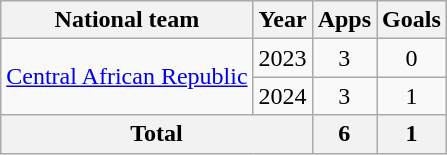<table class="wikitable" style="text-align:center">
<tr>
<th>National team</th>
<th>Year</th>
<th>Apps</th>
<th>Goals</th>
</tr>
<tr>
<td rowspan="2"><a href='#'>Central African Republic</a></td>
<td>2023</td>
<td>3</td>
<td>0</td>
</tr>
<tr>
<td>2024</td>
<td>3</td>
<td>1</td>
</tr>
<tr>
<th colspan="2">Total</th>
<th>6</th>
<th>1</th>
</tr>
</table>
